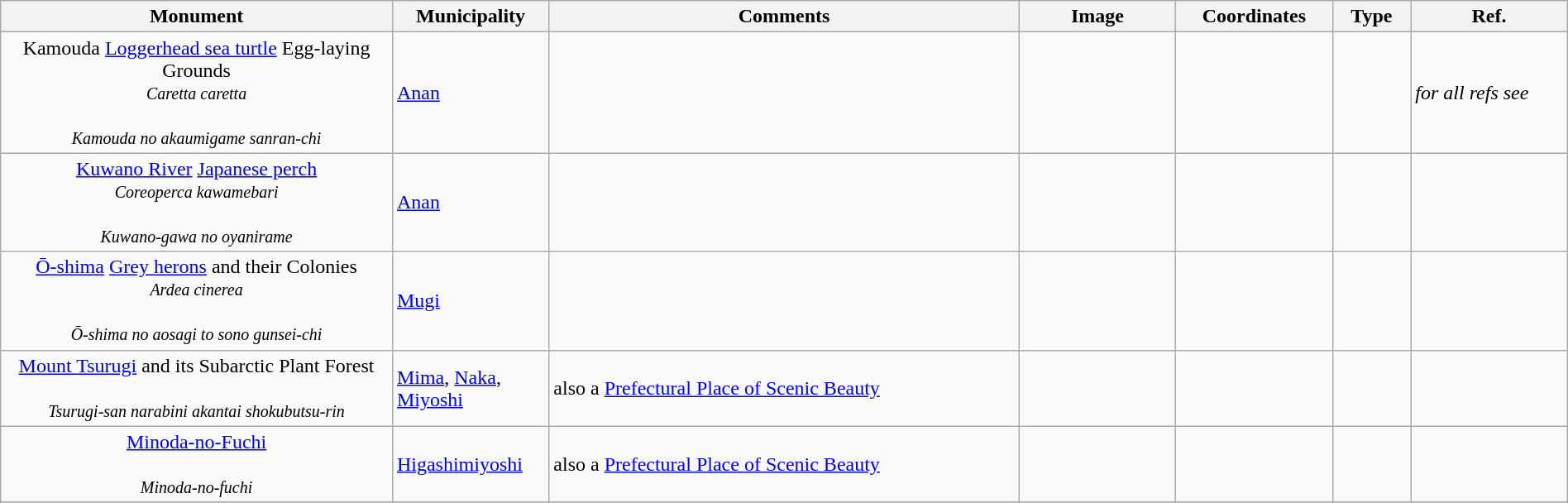<table class="wikitable sortable"  style="width:100%;">
<tr>
<th width="25%" align="left">Monument</th>
<th width="10%" align="left">Municipality</th>
<th width="30%" align="left" class="unsortable">Comments</th>
<th width="10%" align="left" class="unsortable">Image</th>
<th width="10%" align="left" class="unsortable">Coordinates</th>
<th width="5%" align="left">Type</th>
<th width="10%" align="left" class="unsortable">Ref.</th>
</tr>
<tr>
<td align="center">Kamouda <a href='#'>Loggerhead sea turtle</a> Egg-laying Grounds<br><small><em>Caretta caretta</em></small><br><br><small><em>Kamouda no akaumigame sanran-chi</em></small></td>
<td><a href='#'>Anan</a></td>
<td></td>
<td></td>
<td></td>
<td></td>
<td><em>for all refs see</em> </td>
</tr>
<tr>
<td align="center"><a href='#'>Kuwano River</a> <a href='#'>Japanese perch</a><br><small><em>Coreoperca kawamebari</em></small><br><br><small><em>Kuwano-gawa no oyanirame</em></small></td>
<td><a href='#'>Anan</a></td>
<td></td>
<td></td>
<td></td>
<td></td>
<td></td>
</tr>
<tr>
<td align="center"><a href='#'>Ō-shima</a> <a href='#'>Grey herons</a> and their Colonies<br><small><em>Ardea cinerea</em></small><br><br><small><em>Ō-shima no aosagi to sono gunsei-chi</em></small></td>
<td><a href='#'>Mugi</a></td>
<td></td>
<td></td>
<td></td>
<td></td>
<td></td>
</tr>
<tr>
<td align="center"><a href='#'>Mount Tsurugi</a> and its Subarctic Plant Forest<br><br><small><em>Tsurugi-san narabini akantai shokubutsu-rin</em></small></td>
<td><a href='#'>Mima</a>, <a href='#'>Naka</a>, <a href='#'>Miyoshi</a></td>
<td>also a <a href='#'>Prefectural Place of Scenic Beauty</a></td>
<td></td>
<td></td>
<td></td>
<td></td>
</tr>
<tr>
<td align="center"><a href='#'>Minoda-no-Fuchi</a><br><br><small><em>Minoda-no-fuchi</em></small></td>
<td><a href='#'>Higashimiyoshi</a></td>
<td>also a <a href='#'>Prefectural Place of Scenic Beauty</a></td>
<td></td>
<td></td>
<td></td>
<td></td>
</tr>
<tr>
</tr>
</table>
